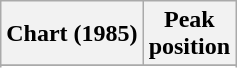<table class="wikitable sortable plainrowheaders">
<tr>
<th>Chart (1985)</th>
<th>Peak<br>position</th>
</tr>
<tr>
</tr>
<tr>
</tr>
<tr>
</tr>
</table>
